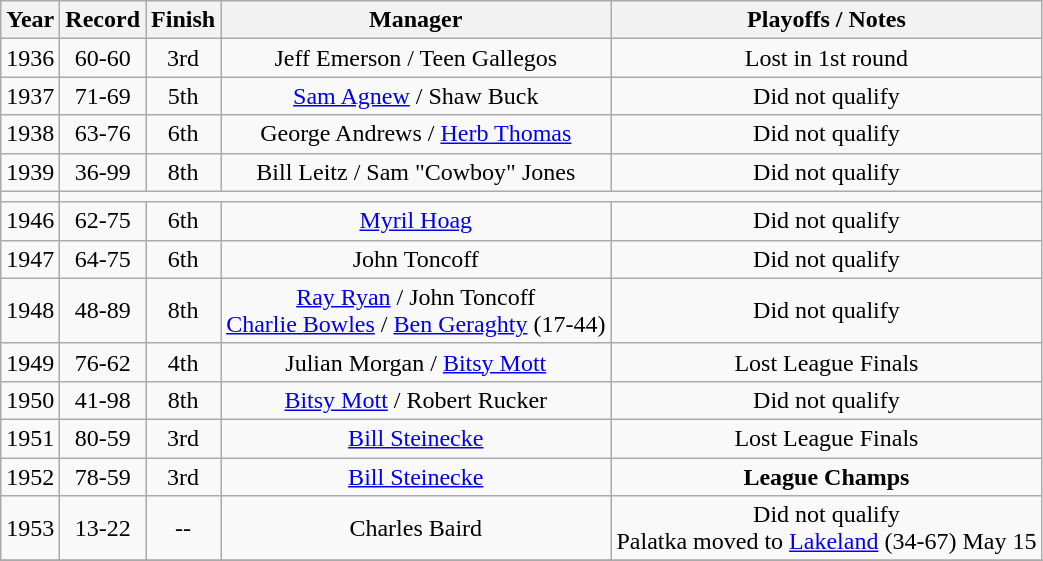<table class="wikitable" style="text-align:center">
<tr>
<th>Year</th>
<th>Record</th>
<th>Finish</th>
<th>Manager</th>
<th>Playoffs / Notes</th>
</tr>
<tr>
<td>1936</td>
<td>60-60</td>
<td>3rd</td>
<td>Jeff Emerson / Teen Gallegos</td>
<td>Lost in 1st round</td>
</tr>
<tr>
<td>1937</td>
<td>71-69</td>
<td>5th</td>
<td><a href='#'>Sam Agnew</a> / Shaw Buck</td>
<td>Did not qualify</td>
</tr>
<tr>
<td>1938</td>
<td>63-76</td>
<td>6th</td>
<td>George Andrews / <a href='#'>Herb Thomas</a></td>
<td>Did not qualify</td>
</tr>
<tr>
<td>1939</td>
<td>36-99</td>
<td>8th</td>
<td>Bill Leitz / Sam "Cowboy" Jones</td>
<td>Did not qualify</td>
</tr>
<tr>
<td></td>
</tr>
<tr>
<td>1946</td>
<td>62-75</td>
<td>6th</td>
<td><a href='#'>Myril Hoag</a></td>
<td>Did not qualify</td>
</tr>
<tr>
<td>1947</td>
<td>64-75</td>
<td>6th</td>
<td>John Toncoff</td>
<td>Did not qualify</td>
</tr>
<tr>
<td>1948</td>
<td>48-89</td>
<td>8th</td>
<td><a href='#'>Ray Ryan</a> / John Toncoff <br> <a href='#'>Charlie Bowles</a> / <a href='#'>Ben Geraghty</a> (17-44)</td>
<td>Did not qualify</td>
</tr>
<tr>
<td>1949</td>
<td>76-62</td>
<td>4th</td>
<td>Julian Morgan / <a href='#'>Bitsy Mott</a></td>
<td>Lost League Finals</td>
</tr>
<tr>
<td>1950</td>
<td>41-98</td>
<td>8th</td>
<td><a href='#'>Bitsy Mott</a> / Robert Rucker</td>
<td>Did not qualify</td>
</tr>
<tr>
<td>1951</td>
<td>80-59</td>
<td>3rd</td>
<td><a href='#'>Bill Steinecke</a></td>
<td>Lost League Finals</td>
</tr>
<tr>
<td>1952</td>
<td>78-59</td>
<td>3rd</td>
<td><a href='#'>Bill Steinecke</a></td>
<td><strong>League Champs</strong></td>
</tr>
<tr>
<td>1953</td>
<td>13-22</td>
<td>--</td>
<td>Charles Baird</td>
<td>Did not qualify<br> Palatka moved to <a href='#'>Lakeland</a> (34-67) May 15</td>
</tr>
<tr>
</tr>
</table>
